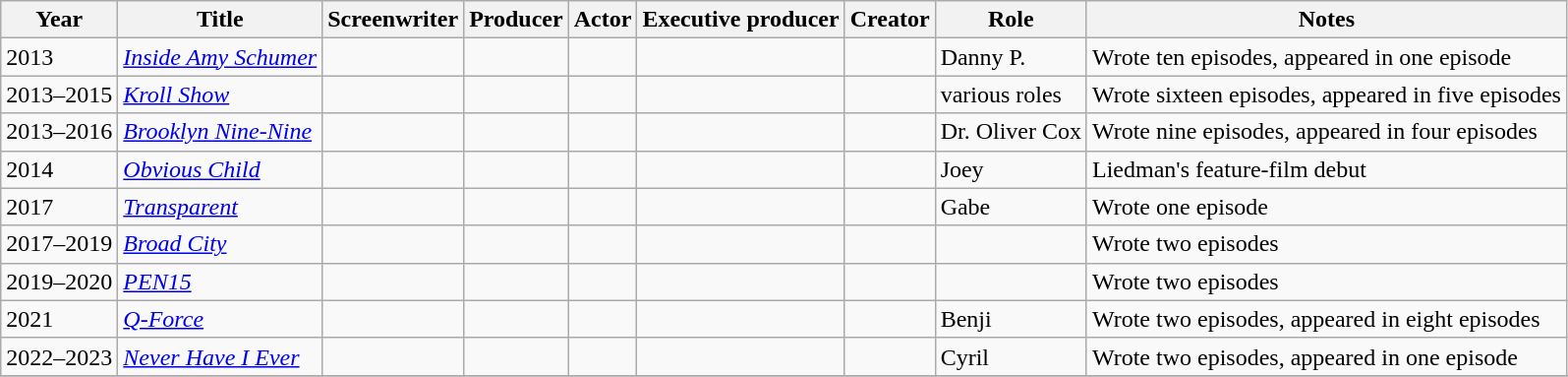<table class="wikitable sortable plainrowheaders">
<tr>
<th scope="col">Year</th>
<th scope="col">Title</th>
<th scope="col">Screenwriter</th>
<th scope="col">Producer</th>
<th scope="col">Actor</th>
<th scope="col">Executive producer</th>
<th scope="col">Creator</th>
<th scope="col">Role</th>
<th scope="col">Notes</th>
</tr>
<tr>
<td>2013</td>
<td scope="row"><em><a href='#'>Inside Amy Schumer</a></em></td>
<td></td>
<td></td>
<td></td>
<td></td>
<td></td>
<td>Danny P.</td>
<td>Wrote ten episodes, appeared in one episode</td>
</tr>
<tr>
<td>2013–2015</td>
<td><em><a href='#'>Kroll Show</a></em></td>
<td></td>
<td></td>
<td></td>
<td></td>
<td></td>
<td>various roles</td>
<td>Wrote sixteen episodes, appeared in five episodes</td>
</tr>
<tr>
<td>2013–2016</td>
<td><em><a href='#'>Brooklyn Nine-Nine</a></em></td>
<td></td>
<td></td>
<td></td>
<td></td>
<td></td>
<td>Dr. Oliver Cox</td>
<td>Wrote nine episodes, appeared in four episodes</td>
</tr>
<tr>
<td>2014</td>
<td><em><a href='#'>Obvious Child</a></em></td>
<td></td>
<td></td>
<td></td>
<td></td>
<td></td>
<td>Joey</td>
<td>Liedman's feature-film debut</td>
</tr>
<tr>
<td>2017</td>
<td><a href='#'><em>Transparent</em></a></td>
<td></td>
<td></td>
<td></td>
<td></td>
<td></td>
<td>Gabe</td>
<td>Wrote one episode</td>
</tr>
<tr>
<td>2017–2019</td>
<td><em><a href='#'>Broad City</a></em></td>
<td></td>
<td></td>
<td></td>
<td></td>
<td></td>
<td></td>
<td>Wrote two episodes</td>
</tr>
<tr>
<td>2019–2020</td>
<td><em><a href='#'>PEN15</a></em></td>
<td></td>
<td></td>
<td></td>
<td></td>
<td></td>
<td></td>
<td>Wrote two episodes</td>
</tr>
<tr>
<td>2021</td>
<td><em><a href='#'>Q-Force</a></em></td>
<td></td>
<td></td>
<td></td>
<td></td>
<td></td>
<td>Benji</td>
<td>Wrote two episodes, appeared in eight episodes</td>
</tr>
<tr>
<td>2022–2023</td>
<td><em><a href='#'>Never Have I Ever</a></em></td>
<td></td>
<td></td>
<td></td>
<td></td>
<td></td>
<td>Cyril</td>
<td>Wrote two episodes, appeared in one episode</td>
</tr>
<tr>
</tr>
</table>
